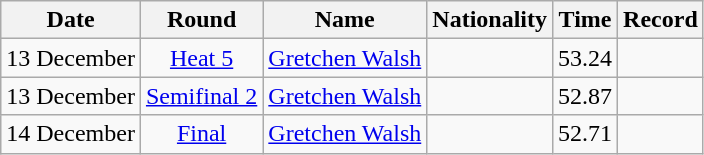<table class="wikitable" style=text-align:center>
<tr>
<th>Date</th>
<th>Round</th>
<th>Name</th>
<th>Nationality</th>
<th>Time</th>
<th>Record</th>
</tr>
<tr>
<td>13 December</td>
<td><a href='#'>Heat 5</a></td>
<td align="left"><a href='#'>Gretchen Walsh</a></td>
<td align=left></td>
<td>53.24</td>
<td></td>
</tr>
<tr>
<td>13 December</td>
<td><a href='#'>Semifinal 2</a></td>
<td align="left"><a href='#'>Gretchen Walsh</a></td>
<td align=left></td>
<td>52.87</td>
<td></td>
</tr>
<tr>
<td>14 December</td>
<td><a href='#'>Final</a></td>
<td align="left"><a href='#'>Gretchen Walsh</a></td>
<td align=left></td>
<td>52.71</td>
<td></td>
</tr>
</table>
